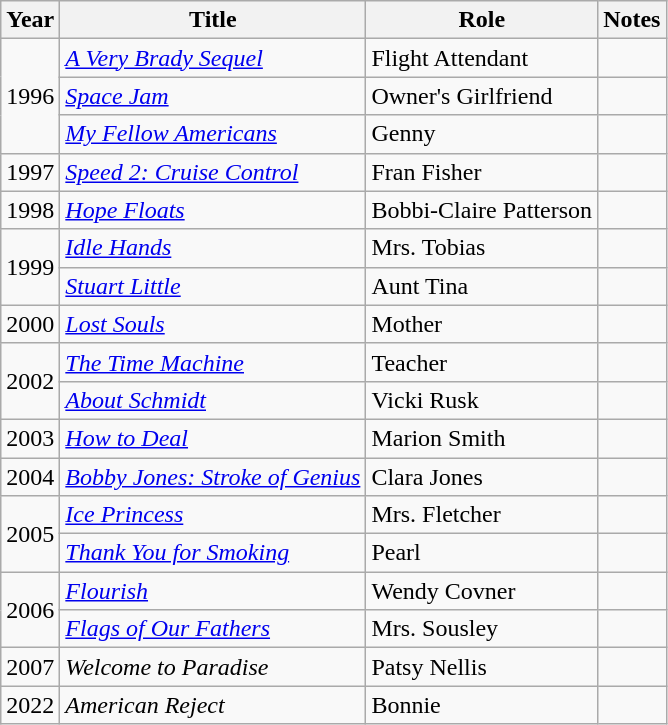<table class="wikitable sortable">
<tr>
<th>Year</th>
<th>Title</th>
<th>Role</th>
<th class="unsortable">Notes</th>
</tr>
<tr>
<td rowspan=3>1996</td>
<td><em><a href='#'>A Very Brady Sequel</a></em></td>
<td>Flight Attendant</td>
<td></td>
</tr>
<tr>
<td><em><a href='#'>Space Jam</a></em></td>
<td>Owner's Girlfriend</td>
<td></td>
</tr>
<tr>
<td><em><a href='#'>My Fellow Americans</a></em></td>
<td>Genny</td>
<td></td>
</tr>
<tr>
<td>1997</td>
<td><em><a href='#'>Speed 2: Cruise Control</a></em></td>
<td>Fran Fisher</td>
<td></td>
</tr>
<tr>
<td>1998</td>
<td><em><a href='#'>Hope Floats</a></em></td>
<td>Bobbi-Claire Patterson</td>
<td></td>
</tr>
<tr>
<td rowspan=2>1999</td>
<td><em><a href='#'>Idle Hands</a></em></td>
<td>Mrs. Tobias</td>
<td></td>
</tr>
<tr>
<td><em><a href='#'>Stuart Little</a></em></td>
<td>Aunt Tina</td>
<td></td>
</tr>
<tr>
<td>2000</td>
<td><em><a href='#'>Lost Souls</a></em></td>
<td>Mother</td>
<td></td>
</tr>
<tr>
<td rowspan=2>2002</td>
<td><em><a href='#'>The Time Machine</a></em></td>
<td>Teacher</td>
<td></td>
</tr>
<tr>
<td><em><a href='#'>About Schmidt</a></em></td>
<td>Vicki Rusk</td>
<td></td>
</tr>
<tr>
<td>2003</td>
<td><em><a href='#'>How to Deal</a></em></td>
<td>Marion Smith</td>
<td></td>
</tr>
<tr>
<td>2004</td>
<td><em><a href='#'>Bobby Jones: Stroke of Genius</a></em></td>
<td>Clara Jones</td>
<td></td>
</tr>
<tr>
<td rowspan=2>2005</td>
<td><em><a href='#'>Ice Princess</a></em></td>
<td>Mrs. Fletcher</td>
<td></td>
</tr>
<tr>
<td><em><a href='#'>Thank You for Smoking</a></em></td>
<td>Pearl</td>
<td></td>
</tr>
<tr>
<td rowspan=2>2006</td>
<td><em><a href='#'>Flourish</a></em></td>
<td>Wendy Covner</td>
<td></td>
</tr>
<tr>
<td><em><a href='#'>Flags of Our Fathers</a></em></td>
<td>Mrs. Sousley</td>
<td></td>
</tr>
<tr>
<td>2007</td>
<td><em>Welcome to Paradise</em></td>
<td>Patsy Nellis</td>
<td></td>
</tr>
<tr>
<td>2022</td>
<td><em>American Reject</em></td>
<td>Bonnie</td>
<td></td>
</tr>
</table>
